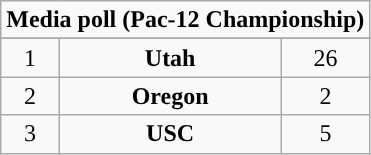<table class="wikitable">
<tr align="center">
<td align="center" Colspan="3"><strong>Media poll (Pac-12 Championship)</strong></td>
</tr>
<tr align="center">
</tr>
<tr align="center">
<td>1</td>
<td><strong>Utah</strong></td>
<td>26</td>
</tr>
<tr align="center">
<td>2</td>
<td><strong>Oregon</strong></td>
<td>2</td>
</tr>
<tr align="center">
<td>3</td>
<td><strong>USC</strong></td>
<td>5</td>
</tr>
</table>
